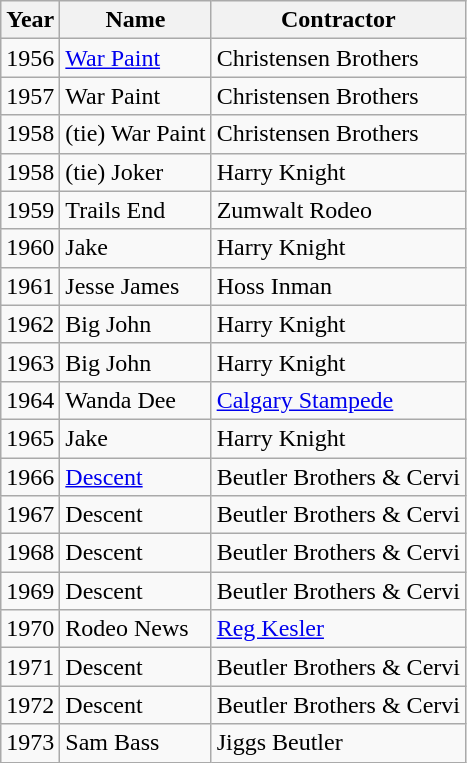<table class="wikitable">
<tr>
<th>Year</th>
<th>Name</th>
<th>Contractor</th>
</tr>
<tr>
<td>1956</td>
<td><a href='#'>War Paint</a></td>
<td>Christensen Brothers</td>
</tr>
<tr>
<td>1957</td>
<td>War Paint</td>
<td>Christensen Brothers</td>
</tr>
<tr>
<td>1958</td>
<td>(tie) War Paint</td>
<td>Christensen Brothers</td>
</tr>
<tr>
<td>1958</td>
<td>(tie) Joker</td>
<td>Harry Knight</td>
</tr>
<tr>
<td>1959</td>
<td>Trails End</td>
<td>Zumwalt Rodeo</td>
</tr>
<tr>
<td>1960</td>
<td>Jake</td>
<td>Harry Knight</td>
</tr>
<tr>
<td>1961</td>
<td>Jesse James</td>
<td>Hoss Inman</td>
</tr>
<tr>
<td>1962</td>
<td>Big John</td>
<td>Harry Knight</td>
</tr>
<tr>
<td>1963</td>
<td>Big John</td>
<td>Harry Knight</td>
</tr>
<tr>
<td>1964</td>
<td>Wanda Dee</td>
<td><a href='#'>Calgary Stampede</a></td>
</tr>
<tr>
<td>1965</td>
<td>Jake</td>
<td>Harry Knight</td>
</tr>
<tr>
<td>1966</td>
<td><a href='#'>Descent</a></td>
<td>Beutler Brothers & Cervi</td>
</tr>
<tr>
<td>1967</td>
<td>Descent</td>
<td>Beutler Brothers & Cervi</td>
</tr>
<tr>
<td>1968</td>
<td>Descent</td>
<td>Beutler Brothers & Cervi</td>
</tr>
<tr>
<td>1969</td>
<td>Descent</td>
<td>Beutler Brothers & Cervi</td>
</tr>
<tr>
<td>1970</td>
<td>Rodeo News</td>
<td><a href='#'>Reg Kesler</a></td>
</tr>
<tr>
<td>1971</td>
<td>Descent</td>
<td>Beutler Brothers & Cervi</td>
</tr>
<tr>
<td>1972</td>
<td>Descent</td>
<td>Beutler Brothers & Cervi</td>
</tr>
<tr>
<td>1973</td>
<td>Sam Bass</td>
<td>Jiggs Beutler</td>
</tr>
</table>
